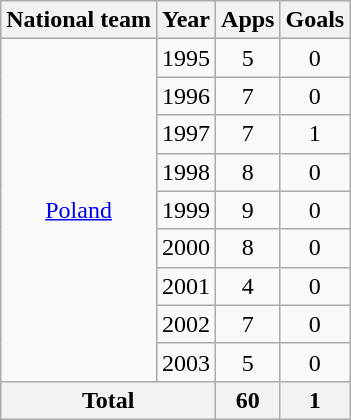<table class="wikitable" style="text-align:center">
<tr>
<th>National team</th>
<th>Year</th>
<th>Apps</th>
<th>Goals</th>
</tr>
<tr>
<td rowspan="9"><a href='#'>Poland</a></td>
<td>1995</td>
<td>5</td>
<td>0</td>
</tr>
<tr>
<td>1996</td>
<td>7</td>
<td>0</td>
</tr>
<tr>
<td>1997</td>
<td>7</td>
<td>1</td>
</tr>
<tr>
<td>1998</td>
<td>8</td>
<td>0</td>
</tr>
<tr>
<td>1999</td>
<td>9</td>
<td>0</td>
</tr>
<tr>
<td>2000</td>
<td>8</td>
<td>0</td>
</tr>
<tr>
<td>2001</td>
<td>4</td>
<td>0</td>
</tr>
<tr>
<td>2002</td>
<td>7</td>
<td>0</td>
</tr>
<tr>
<td>2003</td>
<td>5</td>
<td>0</td>
</tr>
<tr>
<th colspan="2">Total</th>
<th>60</th>
<th>1</th>
</tr>
</table>
